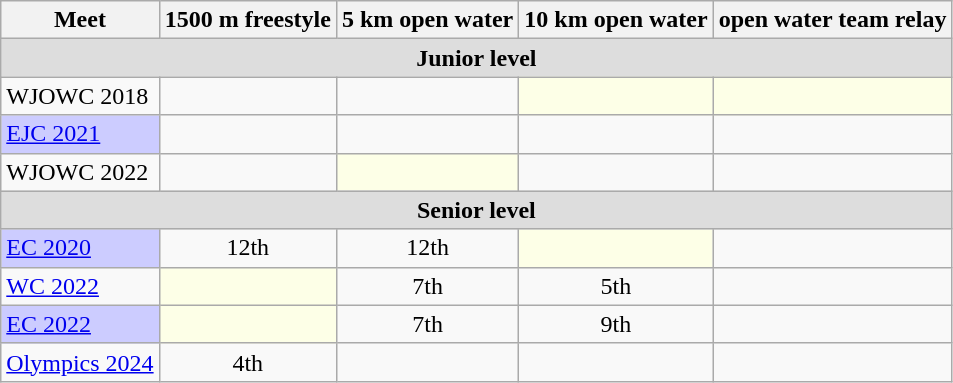<table class="sortable wikitable">
<tr>
<th>Meet</th>
<th class="unsortable">1500 m freestyle</th>
<th class="unsortable">5 km open water</th>
<th class="unsortable">10 km open water</th>
<th class="unsortable">open water team relay</th>
</tr>
<tr bgcolor="#DDDDDD">
<td colspan="6" align="center"><strong>Junior level</strong></td>
</tr>
<tr>
<td>WJOWC 2018</td>
<td></td>
<td align="center"></td>
<td style="background:#fdffe7"></td>
<td style="background:#fdffe7"></td>
</tr>
<tr>
<td style="background:#ccccff"><a href='#'>EJC 2021</a></td>
<td align="center"></td>
<td></td>
<td></td>
<td></td>
</tr>
<tr>
<td>WJOWC 2022</td>
<td></td>
<td style="background:#fdffe7"></td>
<td align="center"></td>
<td align="center"></td>
</tr>
<tr bgcolor="#DDDDDD">
<td colspan="6" align="center"><strong>Senior level</strong></td>
</tr>
<tr>
<td style="background:#ccccff"><a href='#'>EC 2020</a></td>
<td align="center">12th</td>
<td align="center">12th</td>
<td style="background:#fdffe7"></td>
<td align="center"></td>
</tr>
<tr>
<td><a href='#'>WC 2022</a></td>
<td style="background:#fdffe7"></td>
<td align="center">7th</td>
<td align="center">5th</td>
<td align="center"></td>
</tr>
<tr>
<td style="background:#ccccff"><a href='#'>EC 2022</a></td>
<td style="background:#fdffe7"></td>
<td align="center">7th</td>
<td align="center">9th</td>
<td align="center"></td>
</tr>
<tr>
<td><a href='#'>Olympics 2024</a></td>
<td align="center">4th<a href='#'></a></td>
<td></td>
<td align="center"><a href='#'></a> </td>
<td></td>
</tr>
</table>
